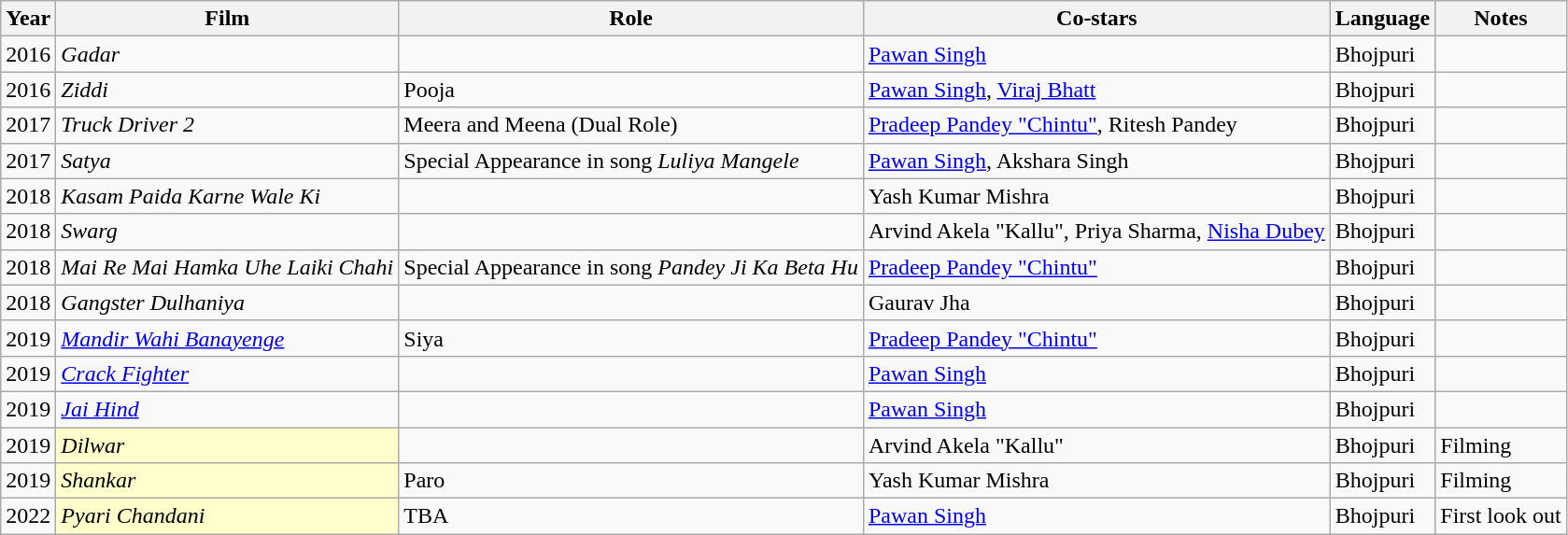<table class="wikitable sortable">
<tr>
<th>Year</th>
<th>Film</th>
<th>Role</th>
<th>Co-stars</th>
<th>Language</th>
<th>Notes</th>
</tr>
<tr>
<td>2016</td>
<td><em>Gadar</em></td>
<td></td>
<td><a href='#'>Pawan Singh</a></td>
<td>Bhojpuri</td>
<td></td>
</tr>
<tr>
<td>2016</td>
<td><em>Ziddi</em></td>
<td>Pooja</td>
<td><a href='#'>Pawan Singh</a>, <a href='#'>Viraj Bhatt</a></td>
<td>Bhojpuri</td>
<td></td>
</tr>
<tr>
<td>2017</td>
<td><em>Truck Driver 2</em></td>
<td>Meera and Meena (Dual Role)</td>
<td><a href='#'> Pradeep Pandey "Chintu"</a>, Ritesh Pandey</td>
<td>Bhojpuri</td>
<td></td>
</tr>
<tr>
<td>2017</td>
<td><em>Satya</em></td>
<td>Special Appearance in song <em>Luliya Mangele</em></td>
<td><a href='#'>Pawan Singh</a>, Akshara Singh</td>
<td>Bhojpuri</td>
<td></td>
</tr>
<tr>
<td>2018</td>
<td><em>Kasam Paida Karne Wale Ki</em></td>
<td></td>
<td>Yash Kumar Mishra</td>
<td>Bhojpuri</td>
<td></td>
</tr>
<tr>
<td>2018</td>
<td><em>Swarg</em></td>
<td></td>
<td>Arvind Akela "Kallu", Priya Sharma, <a href='#'>Nisha Dubey</a></td>
<td>Bhojpuri</td>
<td></td>
</tr>
<tr>
<td>2018</td>
<td><em>Mai Re Mai Hamka Uhe Laiki Chahi</em></td>
<td>Special Appearance in song <em>Pandey Ji Ka Beta Hu</em></td>
<td><a href='#'> Pradeep Pandey "Chintu"</a></td>
<td>Bhojpuri</td>
<td></td>
</tr>
<tr>
<td>2018</td>
<td><em>Gangster Dulhaniya</em></td>
<td></td>
<td>Gaurav Jha</td>
<td>Bhojpuri</td>
<td></td>
</tr>
<tr>
<td>2019</td>
<td><em><a href='#'>Mandir Wahi Banayenge</a></em></td>
<td>Siya</td>
<td><a href='#'>Pradeep Pandey "Chintu"</a></td>
<td>Bhojpuri</td>
<td></td>
</tr>
<tr>
<td>2019</td>
<td><em><a href='#'>Crack Fighter</a></em></td>
<td></td>
<td><a href='#'>Pawan Singh</a></td>
<td>Bhojpuri</td>
<td></td>
</tr>
<tr>
<td>2019</td>
<td><em><a href='#'>Jai Hind</a></em></td>
<td></td>
<td><a href='#'>Pawan Singh</a></td>
<td>Bhojpuri</td>
<td></td>
</tr>
<tr>
<td>2019</td>
<td scope="row" style="background:#ffc; "><em>Dilwar</em> </td>
<td></td>
<td>Arvind Akela "Kallu"</td>
<td>Bhojpuri</td>
<td>Filming</td>
</tr>
<tr>
<td>2019</td>
<td scope="row" style="background:#ffc; "><em>Shankar</em> </td>
<td>Paro</td>
<td>Yash Kumar Mishra</td>
<td>Bhojpuri</td>
<td>Filming</td>
</tr>
<tr>
<td>2022</td>
<td scope="row" style="background:#ffc; "><em>Pyari Chandani</em> </td>
<td>TBA</td>
<td><a href='#'>Pawan Singh</a></td>
<td>Bhojpuri</td>
<td>First look out</td>
</tr>
</table>
